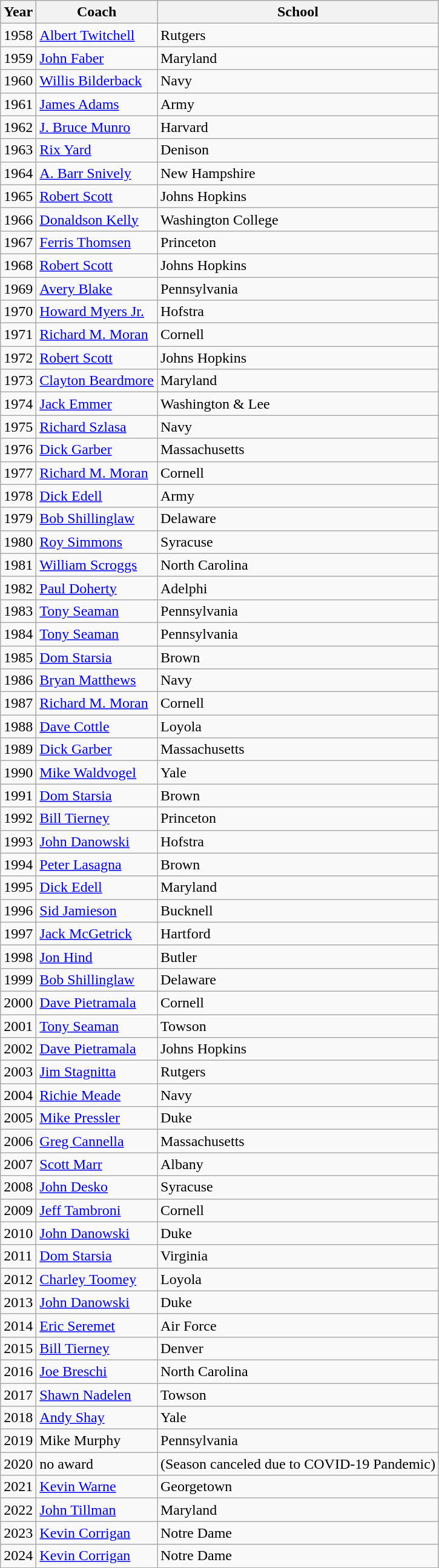<table class="wikitable sortable" toccolours" border="1" cellpadding="4" cellspacing="2" style="border-collapse: collapse">
<tr bgcolor="#efefef">
<th>Year</th>
<th>Coach</th>
<th>School</th>
</tr>
<tr>
<td>1958</td>
<td><a href='#'>Albert Twitchell</a></td>
<td>Rutgers</td>
</tr>
<tr>
<td>1959</td>
<td><a href='#'>John Faber</a></td>
<td>Maryland</td>
</tr>
<tr>
<td>1960</td>
<td><a href='#'>Willis Bilderback</a></td>
<td>Navy</td>
</tr>
<tr>
<td>1961</td>
<td><a href='#'>James Adams</a></td>
<td>Army</td>
</tr>
<tr>
<td>1962</td>
<td><a href='#'>J. Bruce Munro</a></td>
<td>Harvard</td>
</tr>
<tr>
<td>1963</td>
<td><a href='#'>Rix Yard</a></td>
<td>Denison</td>
</tr>
<tr>
<td>1964</td>
<td><a href='#'>A. Barr Snively</a></td>
<td>New Hampshire</td>
</tr>
<tr>
<td>1965</td>
<td><a href='#'>Robert Scott</a></td>
<td>Johns Hopkins</td>
</tr>
<tr>
<td>1966</td>
<td><a href='#'>Donaldson Kelly</a></td>
<td>Washington College</td>
</tr>
<tr>
<td>1967</td>
<td><a href='#'>Ferris Thomsen</a></td>
<td>Princeton</td>
</tr>
<tr>
<td>1968</td>
<td><a href='#'>Robert Scott</a></td>
<td>Johns Hopkins</td>
</tr>
<tr>
<td>1969</td>
<td><a href='#'>Avery Blake</a></td>
<td>Pennsylvania</td>
</tr>
<tr>
<td>1970</td>
<td><a href='#'>Howard Myers Jr.</a></td>
<td>Hofstra</td>
</tr>
<tr>
<td>1971</td>
<td><a href='#'>Richard M. Moran</a></td>
<td>Cornell</td>
</tr>
<tr>
<td>1972</td>
<td><a href='#'>Robert Scott</a></td>
<td>Johns Hopkins</td>
</tr>
<tr>
<td>1973</td>
<td><a href='#'>Clayton Beardmore</a></td>
<td>Maryland</td>
</tr>
<tr>
<td>1974</td>
<td><a href='#'>Jack Emmer</a></td>
<td>Washington & Lee</td>
</tr>
<tr>
<td>1975</td>
<td><a href='#'>Richard Szlasa</a></td>
<td>Navy</td>
</tr>
<tr>
<td>1976</td>
<td><a href='#'>Dick Garber</a></td>
<td>Massachusetts</td>
</tr>
<tr>
<td>1977</td>
<td><a href='#'>Richard M. Moran</a></td>
<td>Cornell</td>
</tr>
<tr>
<td>1978</td>
<td><a href='#'>Dick Edell</a></td>
<td>Army</td>
</tr>
<tr>
<td>1979</td>
<td><a href='#'>Bob Shillinglaw</a></td>
<td>Delaware</td>
</tr>
<tr>
<td>1980</td>
<td><a href='#'>Roy Simmons</a></td>
<td>Syracuse</td>
</tr>
<tr>
<td>1981</td>
<td><a href='#'>William Scroggs</a></td>
<td>North Carolina</td>
</tr>
<tr>
<td>1982</td>
<td><a href='#'>Paul Doherty</a></td>
<td>Adelphi</td>
</tr>
<tr>
<td>1983</td>
<td><a href='#'>Tony Seaman</a></td>
<td>Pennsylvania</td>
</tr>
<tr>
<td>1984</td>
<td><a href='#'>Tony Seaman</a></td>
<td>Pennsylvania</td>
</tr>
<tr>
<td>1985</td>
<td><a href='#'>Dom Starsia</a></td>
<td>Brown</td>
</tr>
<tr>
<td>1986</td>
<td><a href='#'>Bryan Matthews</a></td>
<td>Navy</td>
</tr>
<tr>
<td>1987</td>
<td><a href='#'>Richard M. Moran</a></td>
<td>Cornell</td>
</tr>
<tr>
<td>1988</td>
<td><a href='#'>Dave Cottle</a></td>
<td>Loyola</td>
</tr>
<tr>
<td>1989</td>
<td><a href='#'>Dick Garber</a></td>
<td>Massachusetts</td>
</tr>
<tr>
<td>1990</td>
<td><a href='#'>Mike Waldvogel</a></td>
<td>Yale</td>
</tr>
<tr>
<td>1991</td>
<td><a href='#'>Dom Starsia</a></td>
<td>Brown</td>
</tr>
<tr>
<td>1992</td>
<td><a href='#'>Bill Tierney</a></td>
<td>Princeton</td>
</tr>
<tr>
<td>1993</td>
<td><a href='#'>John Danowski</a></td>
<td>Hofstra</td>
</tr>
<tr>
<td>1994</td>
<td><a href='#'>Peter Lasagna</a></td>
<td>Brown</td>
</tr>
<tr>
<td>1995</td>
<td><a href='#'>Dick Edell</a></td>
<td>Maryland</td>
</tr>
<tr>
<td>1996</td>
<td><a href='#'>Sid Jamieson</a></td>
<td>Bucknell</td>
</tr>
<tr>
<td>1997</td>
<td><a href='#'>Jack McGetrick</a></td>
<td>Hartford</td>
</tr>
<tr>
<td>1998</td>
<td><a href='#'>Jon Hind</a></td>
<td>Butler</td>
</tr>
<tr>
<td>1999</td>
<td><a href='#'>Bob Shillinglaw</a></td>
<td>Delaware</td>
</tr>
<tr>
<td>2000</td>
<td><a href='#'>Dave Pietramala</a></td>
<td>Cornell</td>
</tr>
<tr>
<td>2001</td>
<td><a href='#'>Tony Seaman</a></td>
<td>Towson</td>
</tr>
<tr>
<td>2002</td>
<td><a href='#'>Dave Pietramala</a></td>
<td>Johns Hopkins</td>
</tr>
<tr>
<td>2003</td>
<td><a href='#'>Jim Stagnitta</a></td>
<td>Rutgers</td>
</tr>
<tr>
<td>2004</td>
<td><a href='#'>Richie Meade</a></td>
<td>Navy</td>
</tr>
<tr>
<td>2005</td>
<td><a href='#'>Mike Pressler</a></td>
<td>Duke</td>
</tr>
<tr>
<td>2006</td>
<td><a href='#'>Greg Cannella</a></td>
<td>Massachusetts</td>
</tr>
<tr>
<td>2007</td>
<td><a href='#'>Scott Marr</a></td>
<td>Albany</td>
</tr>
<tr>
<td>2008</td>
<td><a href='#'>John Desko</a></td>
<td>Syracuse</td>
</tr>
<tr>
<td>2009</td>
<td><a href='#'>Jeff Tambroni</a></td>
<td>Cornell</td>
</tr>
<tr>
<td>2010</td>
<td><a href='#'>John Danowski</a></td>
<td>Duke</td>
</tr>
<tr>
<td>2011</td>
<td><a href='#'>Dom Starsia</a></td>
<td>Virginia</td>
</tr>
<tr>
<td>2012</td>
<td><a href='#'>Charley Toomey</a></td>
<td>Loyola</td>
</tr>
<tr>
<td>2013</td>
<td><a href='#'>John Danowski</a></td>
<td>Duke</td>
</tr>
<tr>
<td>2014</td>
<td><a href='#'>Eric Seremet</a></td>
<td>Air Force</td>
</tr>
<tr>
<td>2015</td>
<td><a href='#'>Bill Tierney</a></td>
<td>Denver</td>
</tr>
<tr>
<td>2016</td>
<td><a href='#'>Joe Breschi</a></td>
<td>North Carolina</td>
</tr>
<tr>
<td>2017</td>
<td><a href='#'>Shawn Nadelen</a></td>
<td>Towson</td>
</tr>
<tr>
<td>2018</td>
<td><a href='#'>Andy Shay</a></td>
<td>Yale</td>
</tr>
<tr>
<td>2019</td>
<td>Mike Murphy</td>
<td>Pennsylvania</td>
</tr>
<tr>
<td>2020</td>
<td>no award</td>
<td>(Season canceled due to COVID-19 Pandemic)</td>
</tr>
<tr>
<td>2021</td>
<td><a href='#'>Kevin Warne</a></td>
<td>Georgetown</td>
</tr>
<tr>
<td>2022</td>
<td><a href='#'>John Tillman</a></td>
<td>Maryland</td>
</tr>
<tr>
<td>2023</td>
<td><a href='#'>Kevin Corrigan</a></td>
<td>Notre Dame</td>
</tr>
<tr>
<td>2024</td>
<td><a href='#'>Kevin Corrigan</a></td>
<td>Notre Dame</td>
</tr>
</table>
